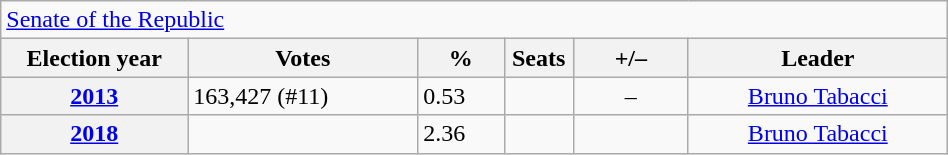<table class=wikitable style="width:50%; border:1px #AAAAFF solid">
<tr>
<td colspan=6><a href='#'>Senate of the Republic</a></td>
</tr>
<tr>
<th width=13%>Election year</th>
<th width=16%>Votes</th>
<th width=6%>%</th>
<th width=1%>Seats</th>
<th width=8%>+/–</th>
<th width=18%>Leader</th>
</tr>
<tr>
<th><a href='#'>2013</a></th>
<td>163,427 (#11)</td>
<td>0.53</td>
<td></td>
<td style="text-align:center;">–</td>
<td style="text-align:center;"><a href='#'>Bruno Tabacci</a></td>
</tr>
<tr>
<th><a href='#'>2018</a></th>
<td></td>
<td>2.36</td>
<td></td>
<td style="text-align:center;"></td>
<td style="text-align:center;"><a href='#'>Bruno Tabacci</a></td>
</tr>
</table>
